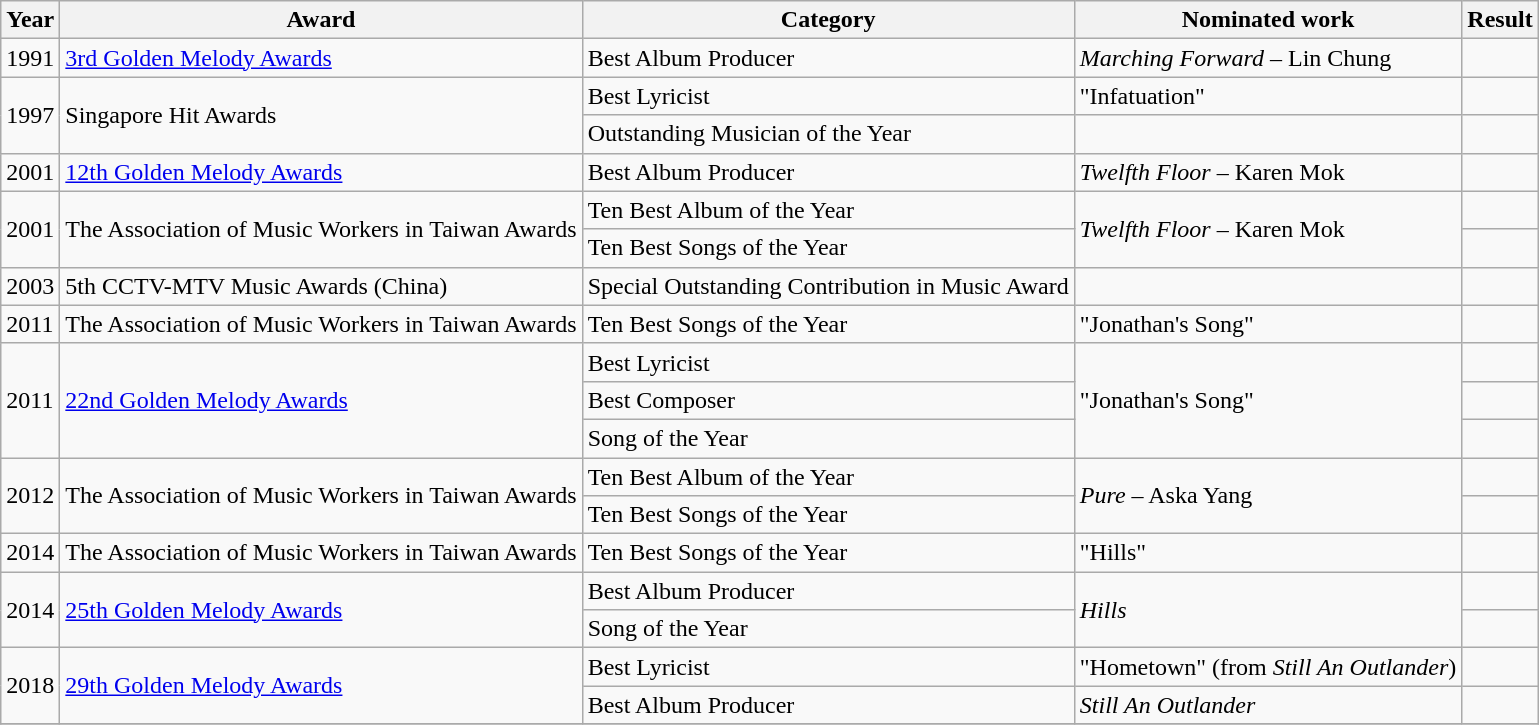<table class="wikitable sortable">
<tr>
<th>Year</th>
<th>Award</th>
<th>Category</th>
<th>Nominated work</th>
<th>Result</th>
</tr>
<tr>
<td>1991</td>
<td><a href='#'>3rd Golden Melody Awards</a></td>
<td>Best Album Producer</td>
<td><em>Marching Forward</em> – Lin Chung</td>
<td></td>
</tr>
<tr>
<td rowspan=2>1997</td>
<td rowspan=2>Singapore Hit Awards</td>
<td>Best Lyricist</td>
<td>"Infatuation"</td>
<td></td>
</tr>
<tr>
<td>Outstanding Musician of the Year</td>
<td></td>
<td></td>
</tr>
<tr>
<td>2001</td>
<td><a href='#'>12th Golden Melody Awards</a></td>
<td>Best Album Producer</td>
<td><em>Twelfth Floor</em> – Karen Mok</td>
<td></td>
</tr>
<tr>
<td rowspan=2>2001</td>
<td rowspan=2>The Association of Music Workers in Taiwan Awards</td>
<td>Ten Best Album of the Year</td>
<td rowspan=2><em>Twelfth Floor</em> – Karen Mok</td>
<td></td>
</tr>
<tr>
<td>Ten Best Songs of the Year</td>
<td></td>
</tr>
<tr>
<td>2003</td>
<td>5th CCTV-MTV Music Awards (China)</td>
<td>Special Outstanding Contribution in Music Award</td>
<td></td>
<td></td>
</tr>
<tr>
<td>2011</td>
<td>The Association of Music Workers in Taiwan Awards</td>
<td>Ten Best Songs of the Year</td>
<td>"Jonathan's Song"</td>
<td></td>
</tr>
<tr>
<td rowspan=3>2011</td>
<td rowspan=3><a href='#'>22nd Golden Melody Awards</a></td>
<td>Best Lyricist</td>
<td rowspan=3>"Jonathan's Song"</td>
<td></td>
</tr>
<tr>
<td>Best Composer</td>
<td></td>
</tr>
<tr>
<td>Song of the Year</td>
<td></td>
</tr>
<tr>
<td rowspan=2>2012</td>
<td rowspan=2>The Association of Music Workers in Taiwan Awards</td>
<td>Ten Best Album of the Year</td>
<td rowspan=2><em>Pure</em> – Aska Yang</td>
<td></td>
</tr>
<tr>
<td>Ten Best Songs of the Year</td>
<td></td>
</tr>
<tr>
<td>2014</td>
<td>The Association of Music Workers in Taiwan Awards</td>
<td>Ten Best Songs of the Year</td>
<td>"Hills"</td>
<td></td>
</tr>
<tr>
<td rowspan=2>2014</td>
<td rowspan=2><a href='#'>25th Golden Melody Awards</a></td>
<td>Best Album Producer</td>
<td rowspan=2><em>Hills</em></td>
<td></td>
</tr>
<tr>
<td>Song of the Year</td>
<td></td>
</tr>
<tr>
<td rowspan=2>2018</td>
<td rowspan=2><a href='#'>29th Golden Melody Awards</a></td>
<td>Best Lyricist</td>
<td>"Hometown" (from <em>Still An Outlander</em>)</td>
<td></td>
</tr>
<tr>
<td>Best Album Producer</td>
<td><em>Still An Outlander</em></td>
<td></td>
</tr>
<tr>
</tr>
</table>
